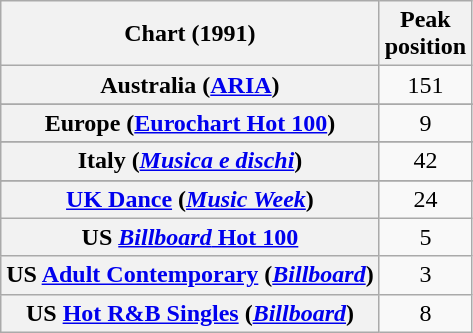<table class="wikitable sortable plainrowheaders" style="text-align:center">
<tr>
<th>Chart (1991)</th>
<th>Peak<br>position</th>
</tr>
<tr>
<th scope="row">Australia (<a href='#'>ARIA</a>)</th>
<td>151</td>
</tr>
<tr>
</tr>
<tr>
</tr>
<tr>
<th scope="row">Europe (<a href='#'>Eurochart Hot 100</a>)</th>
<td>9</td>
</tr>
<tr>
</tr>
<tr>
</tr>
<tr>
<th scope="row">Italy (<em><a href='#'>Musica e dischi</a></em>)</th>
<td>42</td>
</tr>
<tr>
</tr>
<tr>
</tr>
<tr>
</tr>
<tr>
</tr>
<tr>
<th scope="row"><a href='#'>UK Dance</a> (<em><a href='#'>Music Week</a></em>)</th>
<td>24</td>
</tr>
<tr>
<th scope="row">US <a href='#'><em>Billboard</em> Hot 100</a></th>
<td>5</td>
</tr>
<tr>
<th scope="row">US <a href='#'>Adult Contemporary</a> (<em><a href='#'>Billboard</a></em>)</th>
<td>3</td>
</tr>
<tr>
<th scope="row">US <a href='#'>Hot R&B Singles</a> (<em><a href='#'>Billboard</a></em>)</th>
<td>8</td>
</tr>
</table>
